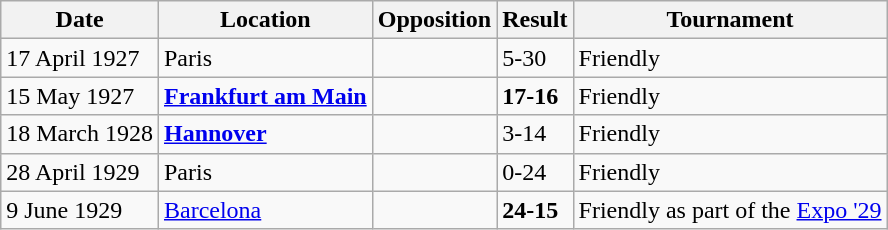<table class="wikitable">
<tr style="text-align:left;">
<th>Date</th>
<th>Location</th>
<th>Opposition</th>
<th>Result</th>
<th>Tournament</th>
</tr>
<tr>
<td>17 April 1927</td>
<td>Paris</td>
<td></td>
<td>5-30</td>
<td>Friendly</td>
</tr>
<tr>
<td>15 May 1927</td>
<td><strong><a href='#'>Frankfurt am Main</a></strong></td>
<td></td>
<td><strong>17-16</strong></td>
<td>Friendly</td>
</tr>
<tr>
<td>18 March 1928</td>
<td><strong><a href='#'>Hannover</a></strong></td>
<td></td>
<td>3-14</td>
<td>Friendly</td>
</tr>
<tr>
<td>28 April 1929</td>
<td>Paris</td>
<td></td>
<td>0-24</td>
<td>Friendly</td>
</tr>
<tr>
<td>9 June 1929</td>
<td><a href='#'>Barcelona</a></td>
<td></td>
<td><strong>24-15</strong></td>
<td>Friendly as part of the <a href='#'>Expo '29</a></td>
</tr>
</table>
